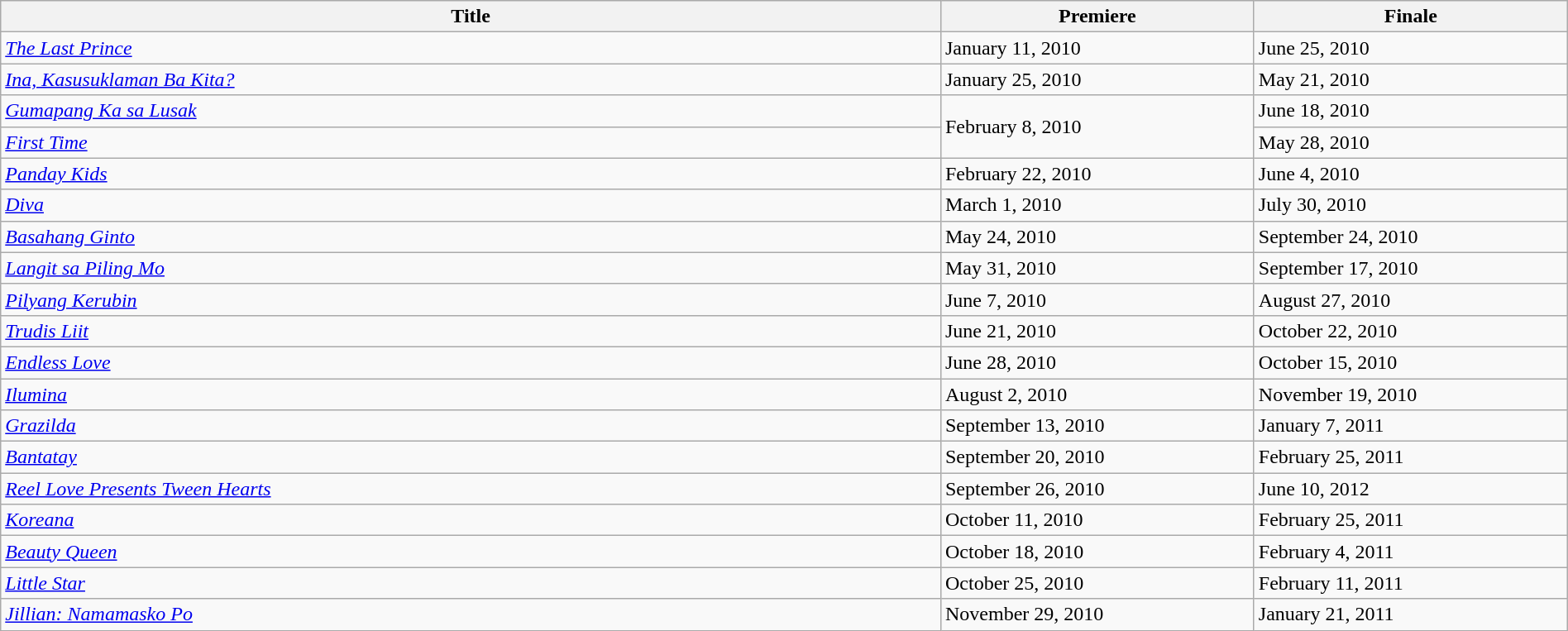<table class="wikitable sortable" width="100%">
<tr>
<th style="width:60%;">Title</th>
<th style="width:20%;">Premiere</th>
<th style="width:20%;">Finale</th>
</tr>
<tr>
<td><em><a href='#'>The Last Prince</a></em></td>
<td>January 11, 2010</td>
<td>June 25, 2010</td>
</tr>
<tr>
<td><em><a href='#'>Ina, Kasusuklaman Ba Kita?</a></em> </td>
<td>January 25, 2010</td>
<td>May 21, 2010</td>
</tr>
<tr>
<td><em><a href='#'>Gumapang Ka sa Lusak</a></em> </td>
<td rowspan=2>February 8, 2010</td>
<td>June 18, 2010</td>
</tr>
<tr>
<td><em><a href='#'>First Time</a></em></td>
<td>May 28, 2010</td>
</tr>
<tr>
<td><em><a href='#'>Panday Kids</a></em></td>
<td>February 22, 2010</td>
<td>June 4, 2010</td>
</tr>
<tr>
<td><em><a href='#'>Diva</a></em></td>
<td>March 1, 2010</td>
<td>July 30, 2010</td>
</tr>
<tr>
<td><em><a href='#'>Basahang Ginto</a></em> </td>
<td>May 24, 2010</td>
<td>September 24, 2010</td>
</tr>
<tr>
<td><em><a href='#'>Langit sa Piling Mo</a></em> </td>
<td>May 31, 2010</td>
<td>September 17, 2010</td>
</tr>
<tr>
<td><em><a href='#'>Pilyang Kerubin</a></em> </td>
<td>June 7, 2010</td>
<td>August 27, 2010</td>
</tr>
<tr>
<td><em><a href='#'>Trudis Liit</a></em> </td>
<td>June 21, 2010</td>
<td>October 22, 2010</td>
</tr>
<tr>
<td><em><a href='#'>Endless Love</a></em></td>
<td>June 28, 2010</td>
<td>October 15, 2010</td>
</tr>
<tr>
<td><em><a href='#'>Ilumina</a></em></td>
<td>August 2, 2010</td>
<td>November 19, 2010</td>
</tr>
<tr>
<td><em><a href='#'>Grazilda</a></em></td>
<td>September 13, 2010</td>
<td>January 7, 2011</td>
</tr>
<tr>
<td><em><a href='#'>Bantatay</a></em> </td>
<td>September 20, 2010</td>
<td>February 25, 2011</td>
</tr>
<tr>
<td><em><a href='#'>Reel Love Presents Tween Hearts</a></em></td>
<td>September 26, 2010</td>
<td>June 10, 2012</td>
</tr>
<tr>
<td><em><a href='#'>Koreana</a></em> </td>
<td>October 11, 2010</td>
<td>February 25, 2011</td>
</tr>
<tr>
<td><em><a href='#'>Beauty Queen</a></em></td>
<td>October 18, 2010</td>
<td>February 4, 2011</td>
</tr>
<tr>
<td><em><a href='#'>Little Star</a></em></td>
<td>October 25, 2010</td>
<td>February 11, 2011</td>
</tr>
<tr>
<td><em><a href='#'>Jillian: Namamasko Po</a></em> </td>
<td>November 29, 2010</td>
<td>January 21, 2011</td>
</tr>
</table>
